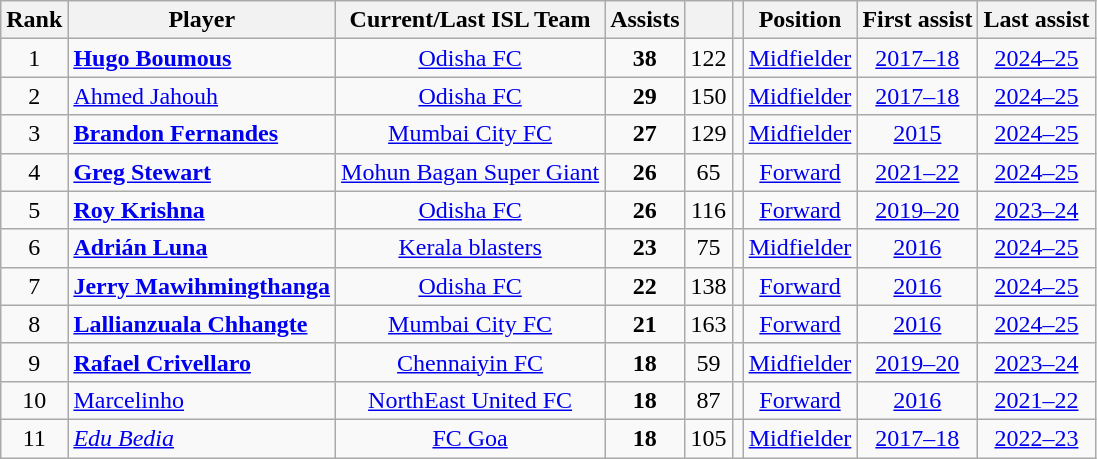<table class="wikitable sortable nowrap" style="text-align: center">
<tr>
<th>Rank</th>
<th>Player</th>
<th>Current/Last  ISL Team</th>
<th>Assists</th>
<th></th>
<th></th>
<th>Position</th>
<th>First assist</th>
<th>Last assist</th>
</tr>
<tr>
<td>1</td>
<td align="left"> <strong><a href='#'>Hugo Boumous</a></strong></td>
<td><a href='#'>Odisha FC</a></td>
<td><strong>38</strong></td>
<td>122</td>
<td></td>
<td><a href='#'>Midfielder</a></td>
<td><a href='#'>2017–18</a></td>
<td><a href='#'>2024–25</a></td>
</tr>
<tr>
<td>2</td>
<td align="left"> <a href='#'>Ahmed Jahouh</a></td>
<td><a href='#'>Odisha FC</a></td>
<td><strong>29</strong></td>
<td>150</td>
<td></td>
<td><a href='#'>Midfielder</a></td>
<td><a href='#'>2017–18</a></td>
<td><a href='#'>2024–25</a></td>
</tr>
<tr>
<td>3</td>
<td align="left"> <strong><a href='#'>Brandon Fernandes</a></strong></td>
<td><a href='#'>Mumbai City FC</a></td>
<td><strong>27</strong></td>
<td>129</td>
<td></td>
<td><a href='#'>Midfielder</a></td>
<td><a href='#'>2015</a></td>
<td><a href='#'>2024–25</a></td>
</tr>
<tr>
<td>4</td>
<td align="left"> <strong><a href='#'>Greg Stewart</a></strong></td>
<td><a href='#'>Mohun Bagan Super Giant</a></td>
<td><strong>26</strong></td>
<td>65</td>
<td></td>
<td><a href='#'>Forward</a></td>
<td><a href='#'>2021–22</a></td>
<td><a href='#'>2024–25</a></td>
</tr>
<tr>
<td>5</td>
<td align="left"> <strong><a href='#'>Roy Krishna</a></strong></td>
<td><a href='#'>Odisha FC</a></td>
<td><strong>26</strong></td>
<td>116</td>
<td></td>
<td><a href='#'>Forward</a></td>
<td><a href='#'>2019–20</a></td>
<td><a href='#'>2023–24</a></td>
</tr>
<tr>
<td>6</td>
<td align="left"> <strong><a href='#'>Adrián Luna</a></strong></td>
<td><a href='#'>Kerala blasters</a></td>
<td><strong>23</strong></td>
<td>75</td>
<td></td>
<td><a href='#'>Midfielder</a></td>
<td><a href='#'>2016</a></td>
<td><a href='#'>2024–25</a></td>
</tr>
<tr>
<td>7</td>
<td align="left"> <strong><a href='#'>Jerry Mawihmingthanga</a></strong></td>
<td><a href='#'>Odisha FC</a></td>
<td><strong>22</strong></td>
<td>138</td>
<td></td>
<td><a href='#'>Forward</a></td>
<td><a href='#'>2016</a></td>
<td><a href='#'>2024–25</a></td>
</tr>
<tr>
<td>8</td>
<td align="left"> <strong><a href='#'>Lallianzuala Chhangte</a></strong></td>
<td><a href='#'>Mumbai City FC</a></td>
<td><strong>21</strong></td>
<td>163</td>
<td></td>
<td><a href='#'>Forward</a></td>
<td><a href='#'>2016</a></td>
<td><a href='#'>2024–25</a></td>
</tr>
<tr>
<td>9</td>
<td align="left"> <strong><a href='#'>Rafael Crivellaro</a></strong></td>
<td><a href='#'>Chennaiyin FC</a></td>
<td><strong>18</strong></td>
<td>59</td>
<td></td>
<td><a href='#'>Midfielder</a></td>
<td><a href='#'>2019–20</a></td>
<td><a href='#'>2023–24</a></td>
</tr>
<tr>
<td>10</td>
<td align="left"> <a href='#'>Marcelinho</a></td>
<td><a href='#'>NorthEast United FC</a></td>
<td><strong>18</strong></td>
<td>87</td>
<td></td>
<td><a href='#'>Forward</a></td>
<td><a href='#'>2016</a></td>
<td><a href='#'>2021–22</a></td>
</tr>
<tr>
<td>11</td>
<td align="left"> <em><a href='#'>Edu Bedia</a></em></td>
<td><a href='#'>FC Goa</a></td>
<td><strong>18</strong></td>
<td>105</td>
<td></td>
<td><a href='#'>Midfielder</a></td>
<td><a href='#'>2017–18</a></td>
<td><a href='#'>2022–23</a></td>
</tr>
</table>
